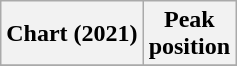<table class="wikitable plainrowheaders" style="text-align:center">
<tr>
<th scope="col">Chart (2021)</th>
<th scope="col">Peak<br>position</th>
</tr>
<tr>
</tr>
</table>
